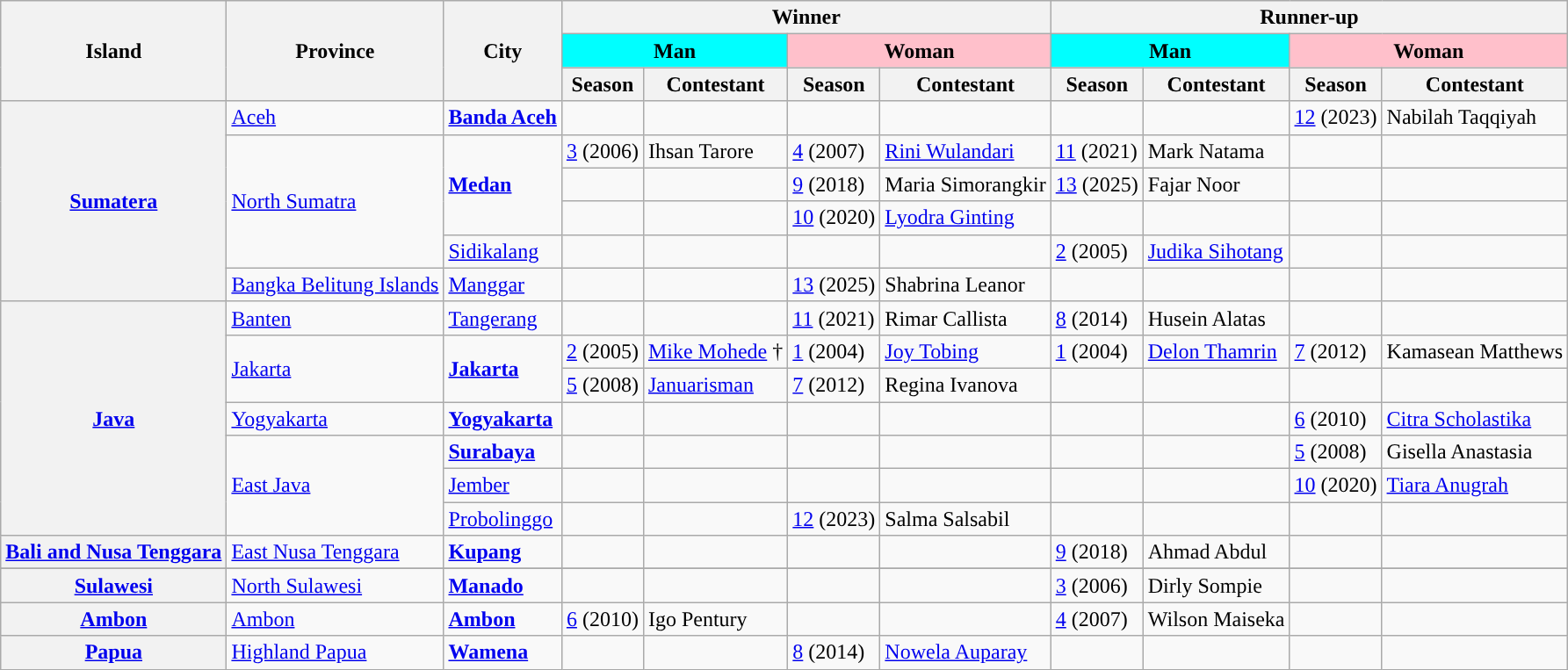<table class="wikitable ">
<tr>
<th rowspan="3">Island</th>
<th rowspan="3">Province</th>
<th rowspan="3">City</th>
<th colspan="4">Winner</th>
<th colspan="4">Runner-up</th>
</tr>
<tr>
<th colspan="2" style="background:cyan">Man</th>
<th colspan="2" style="background:pink">Woman</th>
<th colspan="2" style="background:cyan">Man</th>
<th colspan="2" style="background:pink">Woman</th>
</tr>
<tr>
<th>Season</th>
<th>Contestant</th>
<th>Season</th>
<th>Contestant</th>
<th>Season</th>
<th>Contestant</th>
<th>Season</th>
<th>Contestant</th>
</tr>
<tr>
<th rowspan="6"><a href='#'>Sumatera</a></th>
<td><a href='#'>Aceh</a></td>
<td><a href='#'><strong>Banda Aceh</strong></a></td>
<td></td>
<td></td>
<td></td>
<td></td>
<td></td>
<td></td>
<td><a href='#'>12</a> (2023)</td>
<td>Nabilah Taqqiyah</td>
</tr>
<tr>
<td rowspan="4"><a href='#'>North Sumatra</a></td>
<td rowspan="3"><strong><a href='#'>Medan</a></strong></td>
<td><a href='#'>3</a> (2006)</td>
<td>Ihsan Tarore</td>
<td><a href='#'>4</a> (2007)</td>
<td><a href='#'>Rini Wulandari</a></td>
<td><a href='#'>11</a> (2021)</td>
<td>Mark Natama</td>
<td></td>
<td></td>
</tr>
<tr>
<td></td>
<td></td>
<td><a href='#'>9</a> (2018)</td>
<td>Maria Simorangkir</td>
<td><a href='#'>13</a> (2025)</td>
<td>Fajar Noor</td>
<td></td>
<td></td>
</tr>
<tr>
<td></td>
<td></td>
<td><a href='#'>10</a> (2020)</td>
<td><a href='#'>Lyodra Ginting</a></td>
<td></td>
<td></td>
<td></td>
<td></td>
</tr>
<tr>
<td><a href='#'>Sidikalang</a></td>
<td></td>
<td></td>
<td></td>
<td></td>
<td><a href='#'>2</a> (2005)</td>
<td><a href='#'>Judika Sihotang</a></td>
<td></td>
<td></td>
</tr>
<tr>
<td><a href='#'>Bangka Belitung Islands</a></td>
<td><a href='#'>Manggar</a></td>
<td></td>
<td></td>
<td><a href='#'>13</a> (2025)</td>
<td>Shabrina Leanor</td>
<td></td>
<td></td>
<td></td>
<td></td>
</tr>
<tr>
<th rowspan="7"><a href='#'>Java</a></th>
<td><a href='#'>Banten</a></td>
<td><a href='#'>Tangerang</a></td>
<td></td>
<td></td>
<td><a href='#'>11</a> (2021)</td>
<td>Rimar Callista</td>
<td><a href='#'>8</a> (2014)</td>
<td>Husein Alatas</td>
<td></td>
<td></td>
</tr>
<tr>
<td rowspan="2"><a href='#'>Jakarta</a></td>
<td rowspan="2"><strong><a href='#'>Jakarta</a></strong></td>
<td><a href='#'>2</a> (2005)</td>
<td><a href='#'>Mike Mohede</a> †</td>
<td><a href='#'>1</a> (2004)</td>
<td><a href='#'>Joy Tobing</a></td>
<td><a href='#'>1</a> (2004)</td>
<td><a href='#'>Delon Thamrin</a></td>
<td><a href='#'>7</a> (2012)</td>
<td>Kamasean Matthews</td>
</tr>
<tr>
<td><a href='#'>5</a> (2008)</td>
<td><a href='#'>Januarisman</a></td>
<td><a href='#'>7</a> (2012)</td>
<td>Regina Ivanova</td>
<td></td>
<td></td>
<td></td>
<td></td>
</tr>
<tr>
<td><a href='#'>Yogyakarta</a></td>
<td><strong><a href='#'>Yogyakarta</a></strong></td>
<td></td>
<td></td>
<td></td>
<td></td>
<td></td>
<td></td>
<td><a href='#'>6</a> (2010)</td>
<td><a href='#'>Citra Scholastika</a></td>
</tr>
<tr>
<td rowspan="3"><a href='#'>East Java</a></td>
<td><strong><a href='#'>Surabaya</a></strong></td>
<td></td>
<td></td>
<td></td>
<td></td>
<td></td>
<td></td>
<td><a href='#'>5</a> (2008)</td>
<td>Gisella Anastasia</td>
</tr>
<tr>
<td><a href='#'>Jember</a></td>
<td></td>
<td></td>
<td></td>
<td></td>
<td></td>
<td></td>
<td><a href='#'>10</a> (2020)</td>
<td><a href='#'>Tiara Anugrah</a></td>
</tr>
<tr>
<td><a href='#'>Probolinggo</a></td>
<td></td>
<td></td>
<td><a href='#'>12</a> (2023)</td>
<td>Salma Salsabil</td>
<td></td>
<td></td>
<td></td>
<td></td>
</tr>
<tr>
<th><a href='#'>Bali and Nusa Tenggara</a></th>
<td><a href='#'>East Nusa Tenggara</a></td>
<td><strong><a href='#'>Kupang</a></strong></td>
<td></td>
<td></td>
<td></td>
<td></td>
<td><a href='#'>9</a> (2018)</td>
<td>Ahmad Abdul</td>
<td></td>
<td></td>
</tr>
<tr>
</tr>
<tr>
<th><a href='#'>Sulawesi</a></th>
<td><a href='#'>North Sulawesi</a></td>
<td><strong><a href='#'>Manado</a></strong></td>
<td></td>
<td></td>
<td></td>
<td></td>
<td><a href='#'>3</a> (2006)</td>
<td>Dirly Sompie</td>
<td></td>
<td></td>
</tr>
<tr>
<th><a href='#'>Ambon</a></th>
<td><a href='#'>Ambon</a></td>
<td><a href='#'><strong>Ambon</strong></a></td>
<td><a href='#'>6</a> (2010)</td>
<td>Igo Pentury</td>
<td></td>
<td></td>
<td><a href='#'>4</a> (2007)</td>
<td>Wilson Maiseka</td>
<td></td>
<td></td>
</tr>
<tr>
<th><a href='#'>Papua</a></th>
<td><a href='#'>Highland Papua</a></td>
<td><strong><a href='#'>Wamena</a></strong></td>
<td></td>
<td></td>
<td><a href='#'>8</a> (2014)</td>
<td><a href='#'>Nowela Auparay</a></td>
<td></td>
<td></td>
<td></td>
<td></td>
</tr>
</table>
